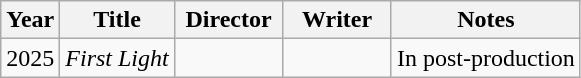<table class="wikitable">
<tr>
<th>Year</th>
<th>Title</th>
<th width=65>Director</th>
<th width=65>Writer</th>
<th>Notes</th>
</tr>
<tr>
<td>2025</td>
<td><em>First Light</em></td>
<td></td>
<td></td>
<td>In post-production</td>
</tr>
</table>
